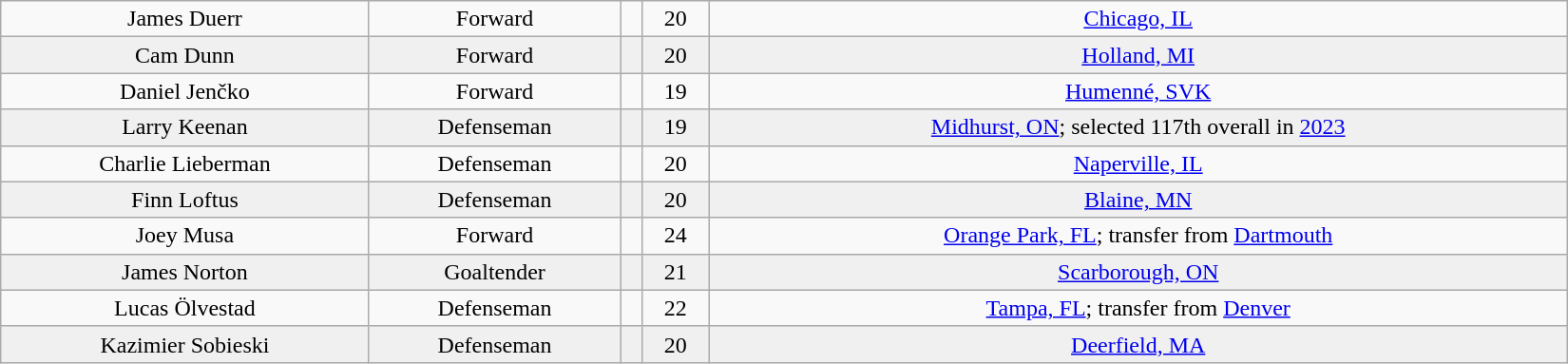<table class="wikitable" width=1100>
<tr align="center" bgcolor="">
<td>James Duerr</td>
<td>Forward</td>
<td></td>
<td>20</td>
<td><a href='#'>Chicago, IL</a></td>
</tr>
<tr align="center" bgcolor="f0f0f0">
<td>Cam Dunn</td>
<td>Forward</td>
<td></td>
<td>20</td>
<td><a href='#'>Holland, MI</a></td>
</tr>
<tr align="center" bgcolor="">
<td>Daniel Jenčko</td>
<td>Forward</td>
<td></td>
<td>19</td>
<td><a href='#'>Humenné, SVK</a></td>
</tr>
<tr align="center" bgcolor="f0f0f0">
<td>Larry Keenan</td>
<td>Defenseman</td>
<td></td>
<td>19</td>
<td><a href='#'>Midhurst, ON</a>; selected 117th overall in <a href='#'>2023</a></td>
</tr>
<tr align="center" bgcolor="">
<td>Charlie Lieberman</td>
<td>Defenseman</td>
<td></td>
<td>20</td>
<td><a href='#'>Naperville, IL</a></td>
</tr>
<tr align="center" bgcolor="f0f0f0">
<td>Finn Loftus</td>
<td>Defenseman</td>
<td></td>
<td>20</td>
<td><a href='#'>Blaine, MN</a></td>
</tr>
<tr align="center" bgcolor="">
<td>Joey Musa</td>
<td>Forward</td>
<td></td>
<td>24</td>
<td><a href='#'>Orange Park, FL</a>; transfer from <a href='#'>Dartmouth</a></td>
</tr>
<tr align="center" bgcolor="f0f0f0">
<td>James Norton</td>
<td>Goaltender</td>
<td></td>
<td>21</td>
<td><a href='#'>Scarborough, ON</a></td>
</tr>
<tr align="center" bgcolor="">
<td>Lucas Ölvestad</td>
<td>Defenseman</td>
<td></td>
<td>22</td>
<td><a href='#'>Tampa, FL</a>; transfer from <a href='#'>Denver</a></td>
</tr>
<tr align="center" bgcolor="f0f0f0">
<td>Kazimier Sobieski</td>
<td>Defenseman</td>
<td></td>
<td>20</td>
<td><a href='#'>Deerfield, MA</a></td>
</tr>
</table>
